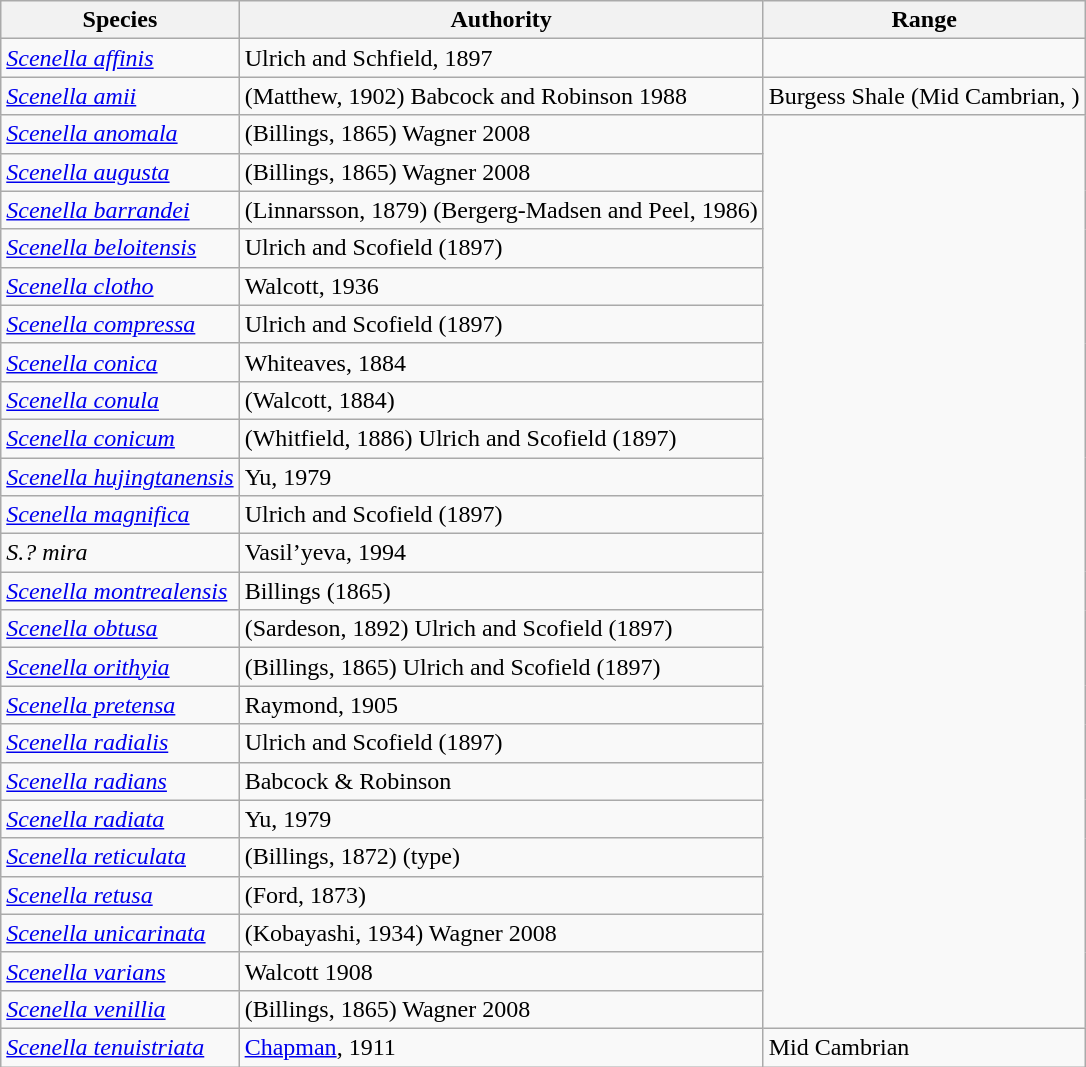<table class="wikitable sortable">
<tr>
<th>Species</th>
<th>Authority</th>
<th>Range</th>
</tr>
<tr>
<td><em><a href='#'>Scenella affinis</a></em></td>
<td>Ulrich and Schfield, 1897</td>
<td></td>
</tr>
<tr>
<td><em><a href='#'>Scenella amii</a></em></td>
<td>(Matthew, 1902) Babcock and Robinson 1988</td>
<td>Burgess Shale (Mid Cambrian, )</td>
</tr>
<tr>
<td><em><a href='#'>Scenella anomala</a></em></td>
<td>(Billings, 1865) Wagner 2008</td>
</tr>
<tr>
<td><em><a href='#'>Scenella augusta</a></em></td>
<td>(Billings, 1865) Wagner 2008</td>
</tr>
<tr>
<td><em><a href='#'>Scenella barrandei</a></em></td>
<td>(Linnarsson, 1879) (Bergerg-Madsen and Peel, 1986)</td>
</tr>
<tr>
<td><em><a href='#'>Scenella beloitensis</a></em></td>
<td>Ulrich and Scofield (1897)</td>
</tr>
<tr>
<td><em><a href='#'>Scenella clotho</a></em></td>
<td>Walcott, 1936</td>
</tr>
<tr>
<td><em><a href='#'>Scenella compressa</a></em></td>
<td>Ulrich and Scofield (1897)</td>
</tr>
<tr>
<td><em><a href='#'>Scenella conica</a></em></td>
<td>Whiteaves, 1884</td>
</tr>
<tr>
<td><em><a href='#'>Scenella conula</a></em></td>
<td>(Walcott, 1884)</td>
</tr>
<tr>
<td><em><a href='#'>Scenella conicum</a></em></td>
<td>(Whitfield, 1886) Ulrich and Scofield (1897)</td>
</tr>
<tr>
<td><em><a href='#'>Scenella hujingtanensis</a></em></td>
<td>Yu, 1979</td>
</tr>
<tr>
<td><em><a href='#'>Scenella magnifica</a></em></td>
<td>Ulrich and Scofield (1897)</td>
</tr>
<tr>
<td><em>S.? mira </em></td>
<td>Vasil’yeva, 1994</td>
</tr>
<tr>
<td><em><a href='#'>Scenella montrealensis</a></em></td>
<td>Billings (1865)</td>
</tr>
<tr>
<td><em><a href='#'>Scenella obtusa</a></em></td>
<td>(Sardeson, 1892) Ulrich and Scofield (1897)</td>
</tr>
<tr>
<td><em><a href='#'>Scenella orithyia</a></em></td>
<td>(Billings, 1865) Ulrich and Scofield (1897)</td>
</tr>
<tr>
<td><em><a href='#'>Scenella pretensa</a></em></td>
<td>Raymond, 1905</td>
</tr>
<tr>
<td><em><a href='#'>Scenella radialis</a></em></td>
<td>Ulrich and Scofield (1897)</td>
</tr>
<tr>
<td><em><a href='#'>Scenella radians</a></em></td>
<td>Babcock & Robinson</td>
</tr>
<tr>
<td><em><a href='#'>Scenella radiata</a></em></td>
<td>Yu, 1979</td>
</tr>
<tr>
<td><em><a href='#'>Scenella reticulata</a></em></td>
<td>(Billings, 1872) (type)</td>
</tr>
<tr>
<td><em><a href='#'>Scenella retusa</a></em></td>
<td>(Ford, 1873)</td>
</tr>
<tr>
<td><em><a href='#'>Scenella unicarinata</a></em></td>
<td>(Kobayashi, 1934) Wagner 2008</td>
</tr>
<tr>
<td><em><a href='#'>Scenella varians</a></em></td>
<td>Walcott 1908</td>
</tr>
<tr>
<td><em><a href='#'>Scenella venillia</a></em></td>
<td>(Billings, 1865) Wagner 2008</td>
</tr>
<tr>
<td><em><a href='#'>Scenella tenuistriata</a></em></td>
<td><a href='#'>Chapman</a>, 1911</td>
<td>Mid Cambrian</td>
</tr>
</table>
